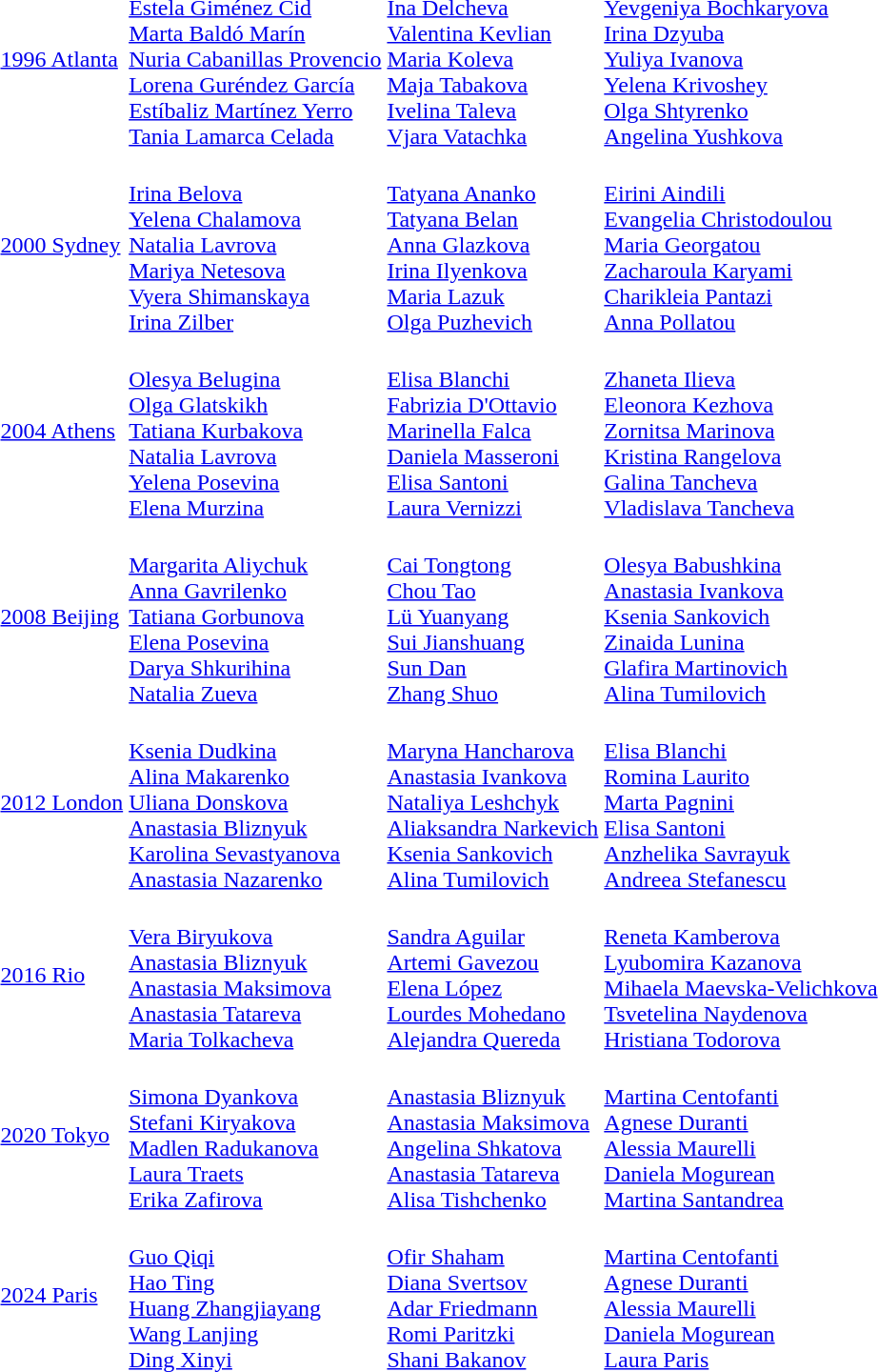<table>
<tr>
<td><a href='#'>1996 Atlanta</a><br></td>
<td><br><a href='#'>Estela Giménez Cid</a><br><a href='#'>Marta Baldó Marín</a><br><a href='#'>Nuria Cabanillas Provencio</a><br><a href='#'>Lorena Guréndez García</a><br><a href='#'>Estíbaliz Martínez Yerro</a><br><a href='#'>Tania Lamarca Celada</a></td>
<td><br><a href='#'>Ina Delcheva</a><br><a href='#'>Valentina Kevlian</a><br><a href='#'>Maria Koleva</a><br><a href='#'>Maja Tabakova</a><br><a href='#'>Ivelina Taleva</a><br><a href='#'>Vjara Vatachka</a></td>
<td><br><a href='#'>Yevgeniya Bochkaryova</a><br><a href='#'>Irina Dzyuba</a><br><a href='#'>Yuliya Ivanova</a><br><a href='#'>Yelena Krivoshey</a><br><a href='#'>Olga Shtyrenko</a><br><a href='#'>Angelina Yushkova</a></td>
</tr>
<tr>
<td><a href='#'>2000 Sydney</a><br></td>
<td><br><a href='#'>Irina Belova</a><br><a href='#'>Yelena Chalamova</a><br><a href='#'>Natalia Lavrova</a><br><a href='#'>Mariya Netesova</a><br><a href='#'>Vyera Shimanskaya</a><br><a href='#'>Irina Zilber</a></td>
<td><br><a href='#'>Tatyana Ananko</a><br><a href='#'>Tatyana Belan</a><br><a href='#'>Anna Glazkova</a><br><a href='#'>Irina Ilyenkova</a><br><a href='#'>Maria Lazuk</a><br><a href='#'>Olga Puzhevich</a></td>
<td><br><a href='#'>Eirini Aindili</a><br><a href='#'>Evangelia Christodoulou</a><br><a href='#'>Maria Georgatou</a><br><a href='#'>Zacharoula Karyami</a><br><a href='#'>Charikleia Pantazi</a><br><a href='#'>Anna Pollatou</a></td>
</tr>
<tr>
<td><a href='#'>2004 Athens</a><br></td>
<td><br><a href='#'>Olesya Belugina</a><br><a href='#'>Olga Glatskikh</a><br><a href='#'>Tatiana Kurbakova</a><br><a href='#'>Natalia Lavrova</a><br><a href='#'>Yelena Posevina</a><br><a href='#'>Elena Murzina</a></td>
<td><br><a href='#'>Elisa Blanchi</a><br><a href='#'>Fabrizia D'Ottavio</a><br><a href='#'>Marinella Falca</a><br><a href='#'>Daniela Masseroni</a><br><a href='#'>Elisa Santoni</a><br><a href='#'>Laura Vernizzi</a></td>
<td><br><a href='#'>Zhaneta Ilieva</a><br><a href='#'>Eleonora Kezhova</a><br><a href='#'>Zornitsa Marinova</a><br><a href='#'>Kristina Rangelova</a><br><a href='#'>Galina Tancheva</a><br><a href='#'>Vladislava Tancheva</a></td>
</tr>
<tr>
<td><a href='#'>2008 Beijing</a><br></td>
<td><br><a href='#'>Margarita Aliychuk</a><br><a href='#'>Anna Gavrilenko</a><br><a href='#'>Tatiana Gorbunova</a><br><a href='#'>Elena Posevina</a><br><a href='#'>Darya Shkurihina</a><br><a href='#'>Natalia Zueva</a></td>
<td><br><a href='#'>Cai Tongtong</a><br><a href='#'>Chou Tao</a><br><a href='#'>Lü Yuanyang</a><br><a href='#'>Sui Jianshuang</a><br><a href='#'>Sun Dan</a><br><a href='#'>Zhang Shuo</a></td>
<td><br><a href='#'>Olesya Babushkina</a><br><a href='#'>Anastasia Ivankova</a><br><a href='#'>Ksenia Sankovich</a><br><a href='#'>Zinaida Lunina</a><br><a href='#'>Glafira Martinovich</a><br><a href='#'>Alina Tumilovich</a></td>
</tr>
<tr>
<td><a href='#'>2012 London</a><br></td>
<td><br><a href='#'>Ksenia Dudkina</a><br><a href='#'>Alina Makarenko</a><br><a href='#'>Uliana Donskova</a><br><a href='#'>Anastasia Bliznyuk</a><br><a href='#'>Karolina Sevastyanova</a><br><a href='#'>Anastasia Nazarenko</a></td>
<td><br><a href='#'>Maryna Hancharova</a><br><a href='#'>Anastasia Ivankova</a><br><a href='#'>Nataliya Leshchyk</a><br> <a href='#'>Aliaksandra Narkevich</a><br><a href='#'>Ksenia Sankovich</a><br><a href='#'>Alina Tumilovich</a></td>
<td><br><a href='#'>Elisa Blanchi</a><br><a href='#'>Romina Laurito</a><br><a href='#'>Marta Pagnini</a><br><a href='#'>Elisa Santoni</a><br><a href='#'>Anzhelika Savrayuk</a><br><a href='#'>Andreea Stefanescu</a></td>
</tr>
<tr>
<td><a href='#'>2016 Rio</a><br></td>
<td><br><a href='#'>Vera Biryukova</a><br><a href='#'>Anastasia Bliznyuk</a><br><a href='#'>Anastasia Maksimova</a><br><a href='#'>Anastasia Tatareva</a><br><a href='#'>Maria Tolkacheva</a></td>
<td><br><a href='#'>Sandra Aguilar</a><br><a href='#'>Artemi Gavezou</a><br><a href='#'>Elena López</a><br><a href='#'>Lourdes Mohedano</a><br><a href='#'>Alejandra Quereda</a></td>
<td><br><a href='#'>Reneta Kamberova</a><br><a href='#'>Lyubomira Kazanova</a><br><a href='#'>Mihaela Maevska-Velichkova</a><br><a href='#'>Tsvetelina Naydenova</a><br><a href='#'>Hristiana Todorova</a></td>
</tr>
<tr>
<td><a href='#'>2020 Tokyo</a><br></td>
<td><br><a href='#'>Simona Dyankova</a><br><a href='#'>Stefani Kiryakova</a><br><a href='#'>Madlen Radukanova</a><br><a href='#'>Laura Traets</a><br><a href='#'>Erika Zafirova</a></td>
<td><br><a href='#'>Anastasia Bliznyuk</a><br><a href='#'>Anastasia Maksimova</a><br><a href='#'>Angelina Shkatova</a><br><a href='#'>Anastasia Tatareva</a><br><a href='#'>Alisa Tishchenko</a></td>
<td><br><a href='#'>Martina Centofanti</a><br><a href='#'>Agnese Duranti</a><br><a href='#'>Alessia Maurelli</a><br><a href='#'>Daniela Mogurean</a><br><a href='#'>Martina Santandrea</a></td>
</tr>
<tr>
<td><a href='#'>2024 Paris</a><br></td>
<td><br><a href='#'>Guo Qiqi</a><br><a href='#'>Hao Ting</a><br><a href='#'>Huang Zhangjiayang</a><br><a href='#'>Wang Lanjing</a><br><a href='#'>Ding Xinyi</a></td>
<td><br><a href='#'>Ofir Shaham</a><br><a href='#'>Diana Svertsov</a><br><a href='#'>Adar Friedmann</a><br><a href='#'>Romi Paritzki</a><br><a href='#'>Shani Bakanov</a></td>
<td><br><a href='#'>Martina Centofanti</a><br><a href='#'>Agnese Duranti</a><br><a href='#'>Alessia Maurelli</a><br><a href='#'>Daniela Mogurean</a><br><a href='#'>Laura Paris</a></td>
</tr>
<tr>
</tr>
</table>
